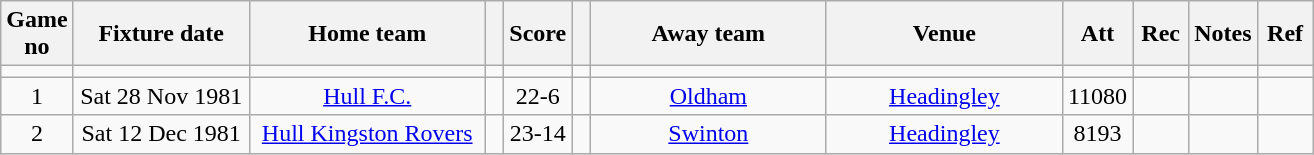<table class="wikitable" style="text-align:center;">
<tr>
<th width=10 abbr="No">Game no</th>
<th width=110 abbr="Date">Fixture date</th>
<th width=150 abbr="Home team">Home team</th>
<th width=5 abbr="space"></th>
<th width=20 abbr="Score">Score</th>
<th width=5 abbr="space"></th>
<th width=150 abbr="Away team">Away team</th>
<th width=150 abbr="Venue">Venue</th>
<th width=30 abbr="Att">Att</th>
<th width=30 abbr="Rec">Rec</th>
<th width=20 abbr="Notes">Notes</th>
<th width=30 abbr="Ref">Ref</th>
</tr>
<tr>
<td></td>
<td></td>
<td></td>
<td></td>
<td></td>
<td></td>
<td></td>
<td></td>
<td></td>
<td></td>
<td></td>
</tr>
<tr>
<td>1</td>
<td>Sat 28 Nov 1981</td>
<td><a href='#'>Hull F.C.</a></td>
<td></td>
<td>22-6</td>
<td></td>
<td><a href='#'>Oldham</a></td>
<td><a href='#'>Headingley</a></td>
<td>11080</td>
<td></td>
<td></td>
<td></td>
</tr>
<tr>
<td>2</td>
<td>Sat 12 Dec 1981</td>
<td><a href='#'>Hull Kingston Rovers</a></td>
<td></td>
<td>23-14</td>
<td></td>
<td><a href='#'>Swinton</a></td>
<td><a href='#'>Headingley</a></td>
<td>8193</td>
<td></td>
<td></td>
<td></td>
</tr>
</table>
